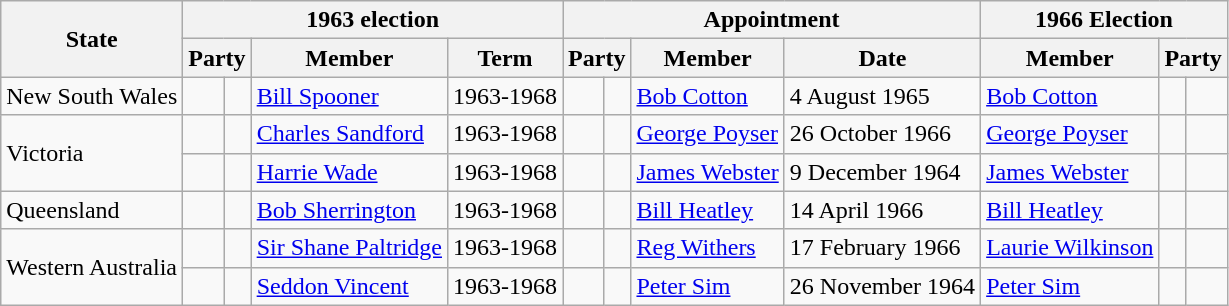<table class="wikitable">
<tr>
<th rowspan="2">State</th>
<th colspan="4">1963 election</th>
<th colspan="4">Appointment</th>
<th colspan="3">1966 Election</th>
</tr>
<tr>
<th colspan="2">Party</th>
<th>Member</th>
<th>Term</th>
<th colspan="2">Party</th>
<th>Member</th>
<th>Date</th>
<th>Member</th>
<th colspan="2">Party</th>
</tr>
<tr>
<td>New South Wales</td>
<td> </td>
<td></td>
<td><a href='#'>Bill Spooner</a></td>
<td>1963-1968</td>
<td> </td>
<td></td>
<td><a href='#'>Bob Cotton</a></td>
<td>4 August 1965</td>
<td><a href='#'>Bob Cotton</a></td>
<td></td>
<td> </td>
</tr>
<tr>
<td rowspan="2">Victoria</td>
<td> </td>
<td></td>
<td><a href='#'>Charles Sandford</a></td>
<td>1963-1968</td>
<td> </td>
<td></td>
<td><a href='#'>George Poyser</a></td>
<td>26 October 1966</td>
<td><a href='#'>George Poyser</a></td>
<td></td>
<td> </td>
</tr>
<tr>
<td> </td>
<td></td>
<td><a href='#'>Harrie Wade</a></td>
<td>1963-1968</td>
<td> </td>
<td></td>
<td><a href='#'>James Webster</a></td>
<td>9 December 1964</td>
<td><a href='#'>James Webster</a></td>
<td></td>
<td> </td>
</tr>
<tr>
<td>Queensland</td>
<td> </td>
<td></td>
<td><a href='#'>Bob Sherrington</a></td>
<td>1963-1968</td>
<td> </td>
<td></td>
<td><a href='#'>Bill Heatley</a></td>
<td>14 April 1966</td>
<td><a href='#'>Bill Heatley</a></td>
<td></td>
<td> </td>
</tr>
<tr>
<td rowspan="2">Western Australia</td>
<td> </td>
<td></td>
<td><a href='#'>Sir Shane Paltridge</a></td>
<td>1963-1968</td>
<td> </td>
<td></td>
<td><a href='#'>Reg Withers</a></td>
<td>17 February 1966</td>
<td><a href='#'>Laurie Wilkinson</a></td>
<td></td>
<td> </td>
</tr>
<tr>
<td> </td>
<td></td>
<td><a href='#'>Seddon Vincent</a></td>
<td>1963-1968</td>
<td> </td>
<td></td>
<td><a href='#'>Peter Sim</a></td>
<td>26 November 1964</td>
<td><a href='#'>Peter Sim</a></td>
<td></td>
<td> </td>
</tr>
</table>
